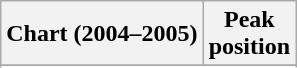<table class="wikitable sortable plainrowheaders" style="text-align:center">
<tr>
<th scope="col">Chart (2004–2005)</th>
<th scope="col">Peak<br>position</th>
</tr>
<tr>
</tr>
<tr>
</tr>
<tr>
</tr>
</table>
